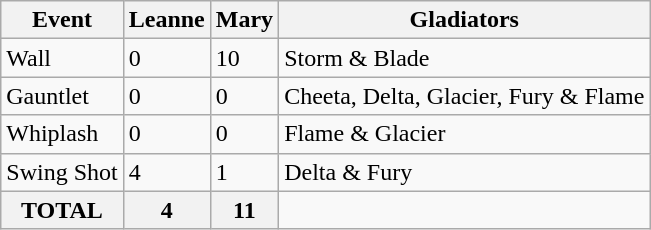<table class="wikitable">
<tr>
<th>Event</th>
<th>Leanne</th>
<th>Mary</th>
<th>Gladiators</th>
</tr>
<tr>
<td>Wall</td>
<td>0</td>
<td>10</td>
<td>Storm & Blade</td>
</tr>
<tr>
<td>Gauntlet</td>
<td>0</td>
<td>0</td>
<td>Cheeta, Delta, Glacier, Fury & Flame</td>
</tr>
<tr>
<td>Whiplash</td>
<td>0</td>
<td>0</td>
<td>Flame & Glacier</td>
</tr>
<tr>
<td>Swing Shot</td>
<td>4</td>
<td>1</td>
<td>Delta & Fury</td>
</tr>
<tr>
<th>TOTAL</th>
<th>4</th>
<th>11</th>
</tr>
</table>
